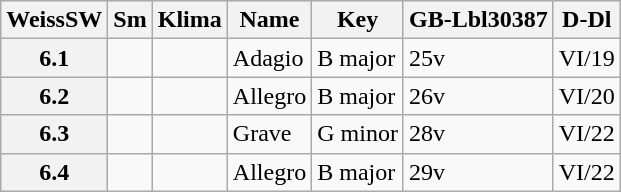<table border="1" class="wikitable sortable">
<tr>
<th data-sort-type="number">WeissSW</th>
<th>Sm</th>
<th>Klima</th>
<th class="unsortable">Name</th>
<th class="unsortable">Key</th>
<th>GB-Lbl30387</th>
<th>D-Dl</th>
</tr>
<tr>
<th data-sort-value="1">6.1</th>
<td></td>
<td></td>
<td>Adagio</td>
<td>B major</td>
<td>25v</td>
<td>VI/19</td>
</tr>
<tr>
<th data-sort-value="2">6.2</th>
<td></td>
<td></td>
<td>Allegro</td>
<td>B major</td>
<td>26v</td>
<td>VI/20</td>
</tr>
<tr>
<th data-sort-value="3">6.3</th>
<td></td>
<td></td>
<td>Grave</td>
<td>G minor</td>
<td>28v</td>
<td>VI/22</td>
</tr>
<tr>
<th data-sort-value="4">6.4</th>
<td></td>
<td></td>
<td>Allegro</td>
<td>B major</td>
<td>29v</td>
<td>VI/22</td>
</tr>
</table>
